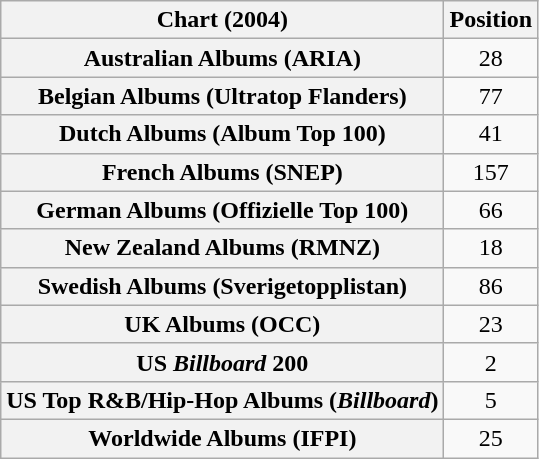<table class="wikitable sortable plainrowheaders" style="text-align:center;">
<tr>
<th>Chart (2004)</th>
<th>Position</th>
</tr>
<tr>
<th scope="row">Australian Albums (ARIA)</th>
<td>28</td>
</tr>
<tr>
<th scope="row">Belgian Albums (Ultratop Flanders)</th>
<td>77</td>
</tr>
<tr>
<th scope="row">Dutch Albums (Album Top 100)</th>
<td>41</td>
</tr>
<tr>
<th scope="row">French Albums (SNEP)</th>
<td>157</td>
</tr>
<tr>
<th scope="row">German Albums (Offizielle Top 100)</th>
<td>66</td>
</tr>
<tr>
<th scope="row">New Zealand Albums (RMNZ)</th>
<td>18</td>
</tr>
<tr>
<th scope="row">Swedish Albums (Sverigetopplistan)</th>
<td>86</td>
</tr>
<tr>
<th scope="row">UK Albums (OCC)</th>
<td>23</td>
</tr>
<tr>
<th scope="row">US <em>Billboard</em> 200</th>
<td>2</td>
</tr>
<tr>
<th scope="row">US Top R&B/Hip-Hop Albums (<em>Billboard</em>)</th>
<td>5</td>
</tr>
<tr>
<th scope="row">Worldwide Albums (IFPI)</th>
<td>25</td>
</tr>
</table>
